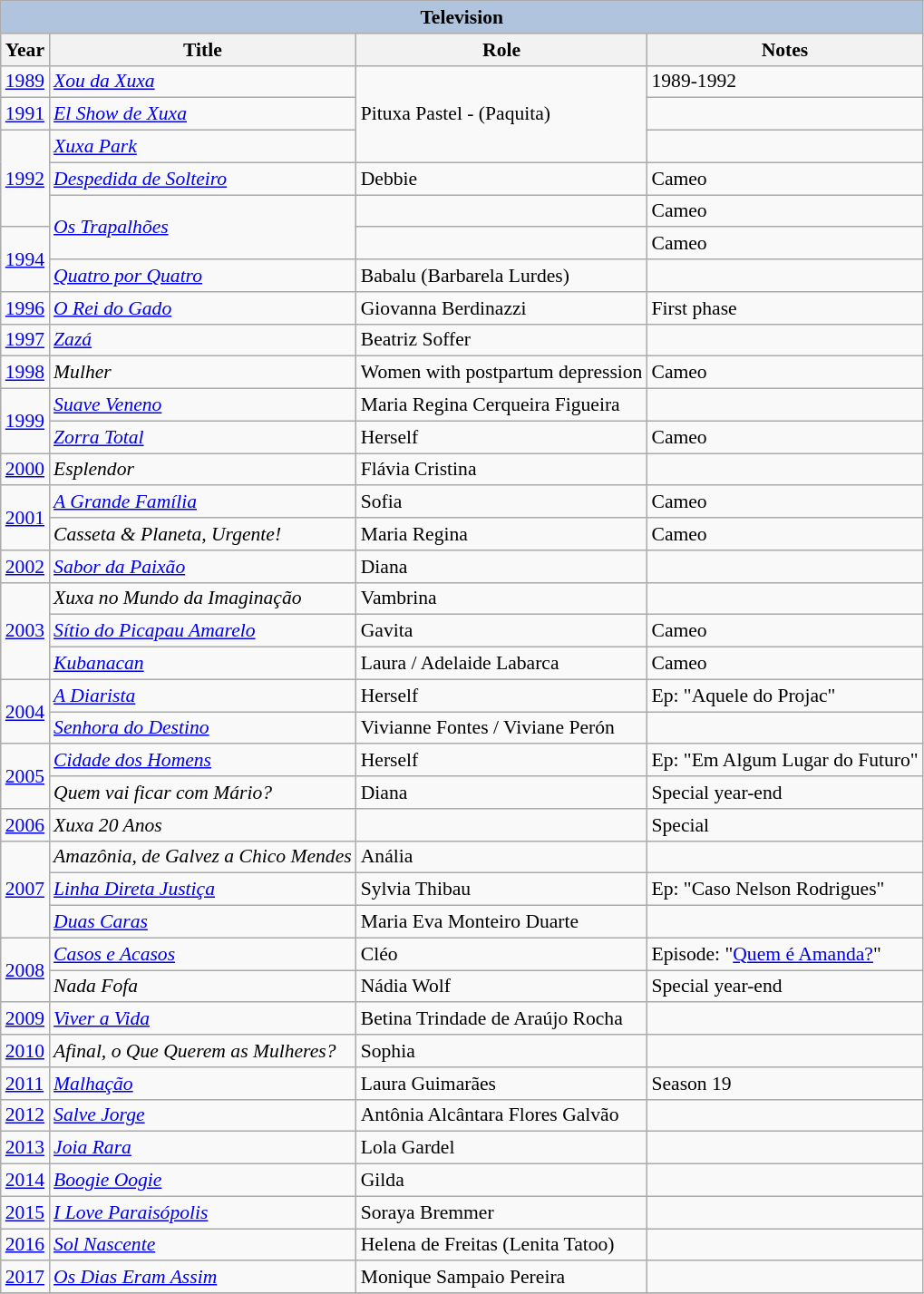<table class="wikitable" style="font-size: 90%;">
<tr>
<th colspan="4" style="background: LightSteelBlue;">Television</th>
</tr>
<tr>
<th>Year</th>
<th>Title</th>
<th>Role</th>
<th>Notes</th>
</tr>
<tr>
<td><a href='#'>1989</a></td>
<td><em><a href='#'>Xou da Xuxa</a></em></td>
<td rowspan="3">Pituxa Pastel - (Paquita)</td>
<td>1989-1992</td>
</tr>
<tr>
<td><a href='#'>1991</a></td>
<td><em><a href='#'>El Show de Xuxa</a></em></td>
<td></td>
</tr>
<tr>
<td rowspan="3"><a href='#'>1992</a></td>
<td><em><a href='#'>Xuxa Park</a></em></td>
<td></td>
</tr>
<tr>
<td><em><a href='#'>Despedida de Solteiro</a></em></td>
<td>Debbie</td>
<td>Cameo</td>
</tr>
<tr>
<td rowspan="2"><em><a href='#'>Os Trapalhões</a></em></td>
<td></td>
<td>Cameo</td>
</tr>
<tr>
<td rowspan="2"><a href='#'>1994</a></td>
<td></td>
<td>Cameo</td>
</tr>
<tr>
<td><em><a href='#'>Quatro por Quatro</a></em></td>
<td>Babalu (Barbarela Lurdes)</td>
<td></td>
</tr>
<tr>
<td><a href='#'>1996</a></td>
<td><em><a href='#'>O Rei do Gado</a></em></td>
<td>Giovanna Berdinazzi</td>
<td>First phase</td>
</tr>
<tr>
<td><a href='#'>1997</a></td>
<td><em><a href='#'>Zazá</a></em></td>
<td>Beatriz Soffer</td>
<td></td>
</tr>
<tr>
<td><a href='#'>1998</a></td>
<td><em>Mulher</em></td>
<td>Women with postpartum depression</td>
<td>Cameo</td>
</tr>
<tr>
<td rowspan="2"><a href='#'>1999</a></td>
<td><em><a href='#'>Suave Veneno</a></em></td>
<td>Maria Regina Cerqueira Figueira</td>
<td></td>
</tr>
<tr>
<td><em><a href='#'>Zorra Total</a></em></td>
<td>Herself</td>
<td>Cameo</td>
</tr>
<tr>
<td><a href='#'>2000</a></td>
<td><em>Esplendor</em></td>
<td>Flávia Cristina</td>
<td></td>
</tr>
<tr>
<td rowspan="2"><a href='#'>2001</a></td>
<td><em><a href='#'>A Grande Família</a></em></td>
<td>Sofia</td>
<td>Cameo</td>
</tr>
<tr>
<td><em>Casseta & Planeta, Urgente!</em></td>
<td>Maria Regina</td>
<td>Cameo</td>
</tr>
<tr>
<td><a href='#'>2002</a></td>
<td><em><a href='#'>Sabor da Paixão</a></em></td>
<td>Diana</td>
<td></td>
</tr>
<tr>
<td rowspan="3"><a href='#'>2003</a></td>
<td><em>Xuxa no Mundo da Imaginação</em></td>
<td>Vambrina</td>
<td></td>
</tr>
<tr>
<td><em><a href='#'>Sítio do Picapau Amarelo</a></em></td>
<td>Gavita</td>
<td>Cameo</td>
</tr>
<tr>
<td><em><a href='#'>Kubanacan</a></em></td>
<td>Laura / Adelaide Labarca</td>
<td>Cameo</td>
</tr>
<tr>
<td rowspan="2"><a href='#'>2004</a></td>
<td><em><a href='#'>A Diarista</a> </em></td>
<td>Herself</td>
<td>Ep: "Aquele do Projac"</td>
</tr>
<tr>
<td><em><a href='#'>Senhora do Destino</a></em></td>
<td>Vivianne Fontes / Viviane Perón</td>
<td></td>
</tr>
<tr>
<td rowspan="2"><a href='#'>2005</a></td>
<td><em><a href='#'>Cidade dos Homens</a></em></td>
<td>Herself</td>
<td>Ep: "Em Algum Lugar do Futuro"</td>
</tr>
<tr>
<td><em>Quem vai ficar com Mário?</em></td>
<td>Diana</td>
<td>Special year-end</td>
</tr>
<tr>
<td><a href='#'>2006</a></td>
<td><em>Xuxa 20 Anos</em></td>
<td></td>
<td>Special</td>
</tr>
<tr>
<td rowspan="3"><a href='#'>2007</a></td>
<td><em>Amazônia, de Galvez a Chico Mendes</em></td>
<td>Anália</td>
<td></td>
</tr>
<tr>
<td><em><a href='#'>Linha Direta Justiça</a></em></td>
<td>Sylvia Thibau</td>
<td>Ep: "Caso Nelson Rodrigues"</td>
</tr>
<tr>
<td><em><a href='#'>Duas Caras</a></em></td>
<td>Maria Eva Monteiro Duarte</td>
<td></td>
</tr>
<tr>
<td rowspan="2"><a href='#'>2008</a></td>
<td><em><a href='#'>Casos e Acasos</a></em></td>
<td>Cléo</td>
<td>Episode: "<a href='#'>Quem é Amanda?</a>"</td>
</tr>
<tr>
<td><em>Nada Fofa</em></td>
<td>Nádia Wolf</td>
<td>Special year-end</td>
</tr>
<tr>
<td><a href='#'>2009</a></td>
<td><em><a href='#'>Viver a Vida</a></em></td>
<td>Betina Trindade de Araújo Rocha</td>
<td></td>
</tr>
<tr>
<td><a href='#'>2010</a></td>
<td><em>Afinal, o Que Querem as Mulheres?</em></td>
<td>Sophia</td>
<td></td>
</tr>
<tr>
<td><a href='#'>2011</a></td>
<td><em><a href='#'>Malhação</a></em></td>
<td>Laura Guimarães</td>
<td>Season 19</td>
</tr>
<tr>
<td><a href='#'>2012</a></td>
<td><em><a href='#'>Salve Jorge</a></em></td>
<td>Antônia Alcântara Flores Galvão</td>
<td></td>
</tr>
<tr>
<td><a href='#'>2013</a></td>
<td><em><a href='#'>Joia Rara</a></em></td>
<td>Lola Gardel</td>
<td></td>
</tr>
<tr>
<td><a href='#'>2014</a></td>
<td><em><a href='#'>Boogie Oogie</a></em></td>
<td>Gilda</td>
<td></td>
</tr>
<tr>
<td><a href='#'>2015</a></td>
<td><em><a href='#'>I Love Paraisópolis</a></em></td>
<td>Soraya Bremmer</td>
<td></td>
</tr>
<tr>
<td><a href='#'>2016</a></td>
<td><em><a href='#'>Sol Nascente</a></em></td>
<td>Helena de Freitas (Lenita Tatoo)</td>
<td></td>
</tr>
<tr>
<td><a href='#'>2017</a></td>
<td><em><a href='#'>Os Dias Eram Assim</a></em></td>
<td>Monique Sampaio Pereira</td>
<td></td>
</tr>
<tr>
</tr>
</table>
